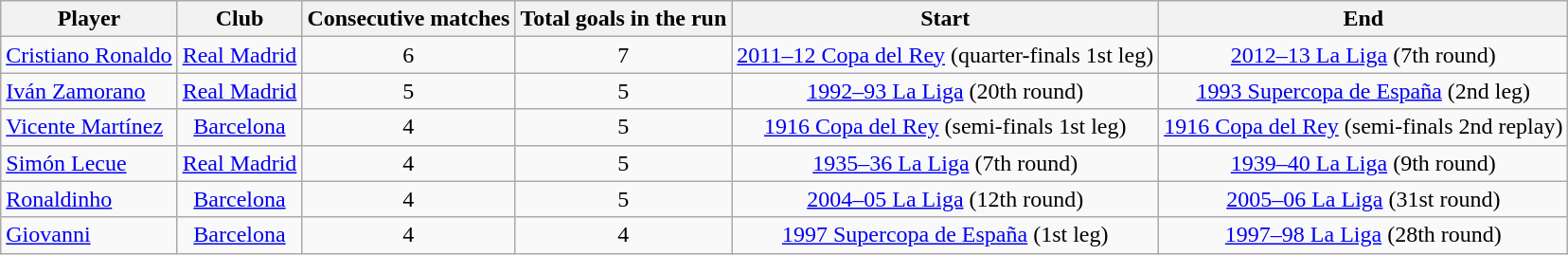<table class="wikitable">
<tr>
<th>Player</th>
<th>Club</th>
<th>Consecutive matches</th>
<th>Total goals in the run</th>
<th>Start</th>
<th>End</th>
</tr>
<tr>
<td style="text-align:left;"> <a href='#'>Cristiano Ronaldo</a></td>
<td style="text-align:center;"><a href='#'>Real Madrid</a></td>
<td style="text-align:center;">6</td>
<td style="text-align:center;">7</td>
<td style="text-align:center;"><a href='#'>2011–12 Copa del Rey</a> (quarter-finals 1st leg)</td>
<td style="text-align:center;"><a href='#'>2012–13 La Liga</a> (7th round)</td>
</tr>
<tr>
<td style="text-align:left;"> <a href='#'>Iván Zamorano</a></td>
<td style="text-align:center;"><a href='#'>Real Madrid</a></td>
<td style="text-align:center;">5</td>
<td style="text-align:center;">5</td>
<td style="text-align:center;"><a href='#'>1992–93 La Liga</a> (20th round)</td>
<td style="text-align:center;"><a href='#'>1993 Supercopa de España</a> (2nd leg)</td>
</tr>
<tr>
<td style="text-align:left;"> <a href='#'>Vicente Martínez</a></td>
<td style="text-align:center;"><a href='#'>Barcelona</a></td>
<td style="text-align:center;">4</td>
<td style="text-align:center;">5</td>
<td style="text-align:center;"><a href='#'>1916 Copa del Rey</a> (semi-finals 1st leg)</td>
<td style="text-align:center;"><a href='#'>1916 Copa del Rey</a> (semi-finals 2nd replay)</td>
</tr>
<tr>
<td style="text-align:left;"> <a href='#'>Simón Lecue</a></td>
<td style="text-align:center;"><a href='#'>Real Madrid</a></td>
<td style="text-align:center;">4</td>
<td style="text-align:center;">5</td>
<td style="text-align:center;"><a href='#'>1935–36 La Liga</a> (7th round)</td>
<td style="text-align:center;"><a href='#'>1939–40 La Liga</a> (9th round)</td>
</tr>
<tr>
<td style="text-align:left;"> <a href='#'>Ronaldinho</a></td>
<td style="text-align:center;"><a href='#'>Barcelona</a></td>
<td style="text-align:center;">4</td>
<td style="text-align:center;">5</td>
<td style="text-align:center;"><a href='#'>2004–05 La Liga</a> (12th round)</td>
<td style="text-align:center;"><a href='#'>2005–06 La Liga</a> (31st round)</td>
</tr>
<tr>
<td style="text-align:left;"> <a href='#'>Giovanni</a></td>
<td style="text-align:center;"><a href='#'>Barcelona</a></td>
<td style="text-align:center;">4</td>
<td style="text-align:center;">4</td>
<td style="text-align:center;"><a href='#'>1997 Supercopa de España</a> (1st leg)</td>
<td style="text-align:center;"><a href='#'>1997–98 La Liga</a> (28th round)</td>
</tr>
</table>
